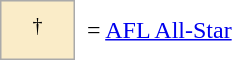<table border=0 cellspacing="0" cellpadding="8">
<tr>
<td style="background-color:#faecc8; border:1px solid #aaaaaa; width:2em;" align=center><sup>†</sup></td>
<td>= <a href='#'>AFL All-Star</a></td>
</tr>
</table>
